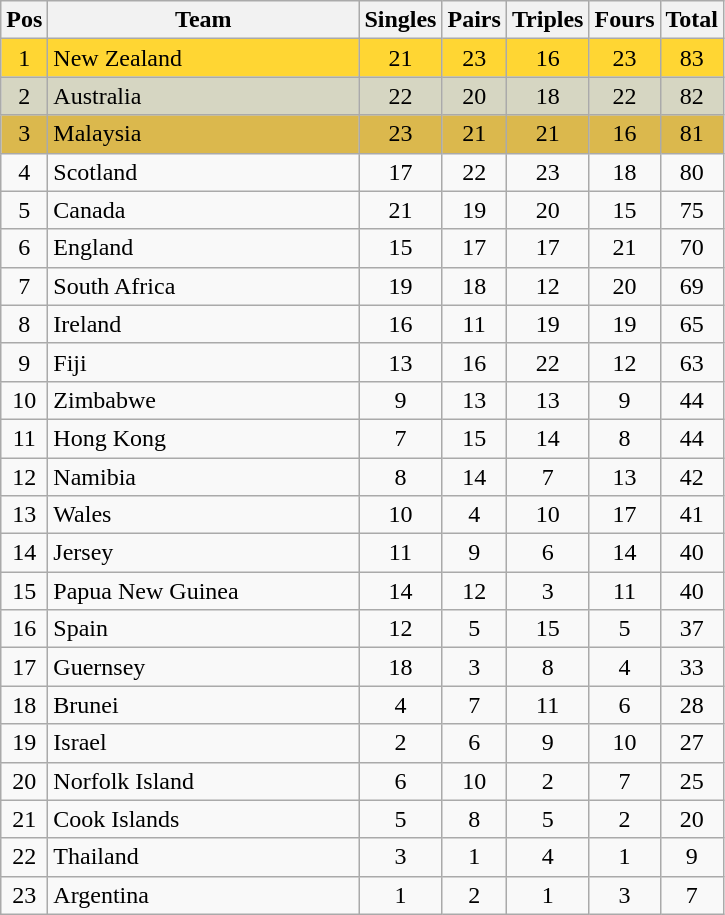<table class="wikitable" style="font-size: 100%">
<tr>
<th width=20>Pos</th>
<th width=200>Team</th>
<th width=20>Singles</th>
<th width=20>Pairs</th>
<th width=20>Triples</th>
<th width=20>Fours</th>
<th width=20>Total</th>
</tr>
<tr align=center style="background: #FFD633;">
<td>1</td>
<td align="left"> New Zealand</td>
<td>21</td>
<td>23</td>
<td>16</td>
<td>23</td>
<td>83</td>
</tr>
<tr align=center style="background: #D6D6C2;">
<td>2</td>
<td align="left"> Australia</td>
<td>22</td>
<td>20</td>
<td>18</td>
<td>22</td>
<td>82</td>
</tr>
<tr align=center style="background: #DBB84D;">
<td>3</td>
<td align="left"> Malaysia</td>
<td>23</td>
<td>21</td>
<td>21</td>
<td>16</td>
<td>81</td>
</tr>
<tr align=center>
<td>4</td>
<td align="left"> Scotland</td>
<td>17</td>
<td>22</td>
<td>23</td>
<td>18</td>
<td>80</td>
</tr>
<tr align=center>
<td>5</td>
<td align="left"> Canada</td>
<td>21</td>
<td>19</td>
<td>20</td>
<td>15</td>
<td>75</td>
</tr>
<tr align=center>
<td>6</td>
<td align="left"> England</td>
<td>15</td>
<td>17</td>
<td>17</td>
<td>21</td>
<td>70</td>
</tr>
<tr align=center>
<td>7</td>
<td align="left"> South Africa</td>
<td>19</td>
<td>18</td>
<td>12</td>
<td>20</td>
<td>69</td>
</tr>
<tr align=center>
<td>8</td>
<td align="left"> Ireland</td>
<td>16</td>
<td>11</td>
<td>19</td>
<td>19</td>
<td>65</td>
</tr>
<tr align=center>
<td>9</td>
<td align="left"> Fiji</td>
<td>13</td>
<td>16</td>
<td>22</td>
<td>12</td>
<td>63</td>
</tr>
<tr align=center>
<td>10</td>
<td align="left"> Zimbabwe</td>
<td>9</td>
<td>13</td>
<td>13</td>
<td>9</td>
<td>44</td>
</tr>
<tr align=center>
<td>11</td>
<td align="left"> Hong Kong</td>
<td>7</td>
<td>15</td>
<td>14</td>
<td>8</td>
<td>44</td>
</tr>
<tr align=center>
<td>12</td>
<td align="left"> Namibia</td>
<td>8</td>
<td>14</td>
<td>7</td>
<td>13</td>
<td>42</td>
</tr>
<tr align=center>
<td>13</td>
<td align="left"> Wales</td>
<td>10</td>
<td>4</td>
<td>10</td>
<td>17</td>
<td>41</td>
</tr>
<tr align=center>
<td>14</td>
<td align="left"> Jersey</td>
<td>11</td>
<td>9</td>
<td>6</td>
<td>14</td>
<td>40</td>
</tr>
<tr align=center>
<td>15</td>
<td align="left"> Papua New Guinea</td>
<td>14</td>
<td>12</td>
<td>3</td>
<td>11</td>
<td>40</td>
</tr>
<tr align=center>
<td>16</td>
<td align="left"> Spain</td>
<td>12</td>
<td>5</td>
<td>15</td>
<td>5</td>
<td>37</td>
</tr>
<tr align=center>
<td>17</td>
<td align="left"> Guernsey</td>
<td>18</td>
<td>3</td>
<td>8</td>
<td>4</td>
<td>33</td>
</tr>
<tr align=center>
<td>18</td>
<td align="left"> Brunei</td>
<td>4</td>
<td>7</td>
<td>11</td>
<td>6</td>
<td>28</td>
</tr>
<tr align=center>
<td>19</td>
<td align="left"> Israel</td>
<td>2</td>
<td>6</td>
<td>9</td>
<td>10</td>
<td>27</td>
</tr>
<tr align=center>
<td>20</td>
<td align="left"> Norfolk Island</td>
<td>6</td>
<td>10</td>
<td>2</td>
<td>7</td>
<td>25</td>
</tr>
<tr align=center>
<td>21</td>
<td align="left"> Cook Islands</td>
<td>5</td>
<td>8</td>
<td>5</td>
<td>2</td>
<td>20</td>
</tr>
<tr align=center>
<td>22</td>
<td align="left"> Thailand</td>
<td>3</td>
<td>1</td>
<td>4</td>
<td>1</td>
<td>9</td>
</tr>
<tr align=center>
<td>23</td>
<td align="left"> Argentina</td>
<td>1</td>
<td>2</td>
<td>1</td>
<td>3</td>
<td>7</td>
</tr>
</table>
